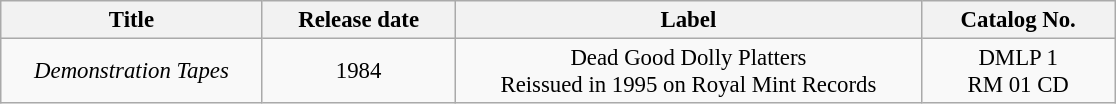<table class="wikitable" style="font-size: 95%; text-align: center;">
<tr>
<th style="width:11em;">Title</th>
<th style="width:8em;">Release date</th>
<th style="width:20em;">Label</th>
<th style="width:8em;">Catalog No.</th>
</tr>
<tr>
<td><em>Demonstration Tapes</em></td>
<td>1984</td>
<td>Dead Good Dolly Platters<br>Reissued in 1995 on Royal Mint Records</td>
<td>DMLP 1<br>RM 01 CD</td>
</tr>
</table>
